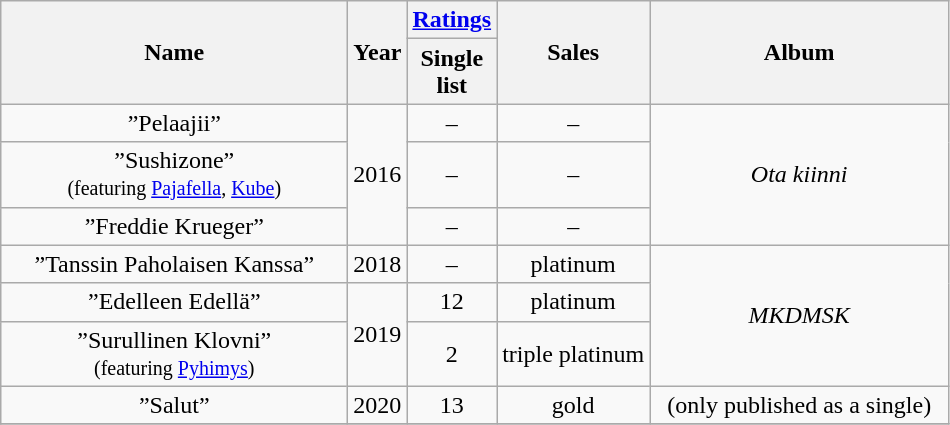<table class="wikitable plainrowheaders" style="text-align:center;">
<tr>
<th scope="col" rowspan="2" style="width:14em;">Name</th>
<th scope="col" rowspan="2">Year</th>
<th scope="col" colspan="1"><a href='#'>Ratings</a></th>
<th scope="col" rowspan="2">Sales</th>
<th scope="col" rowspan="2" style="width:12em;">Album</th>
</tr>
<tr>
<th width="35">Single list</th>
</tr>
<tr>
<td scope="row">”Pelaajii”</td>
<td rowspan="3">2016</td>
<td>–</td>
<td>–</td>
<td rowspan="3"><em>Ota kiinni</em></td>
</tr>
<tr>
<td scope="row">”Sushizone”<br><small>(featuring <a href='#'>Pajafella</a>, <a href='#'>Kube</a>)</small></td>
<td>–</td>
<td>–</td>
</tr>
<tr>
<td scope="row">”Freddie Krueger”</td>
<td>–</td>
<td>–</td>
</tr>
<tr>
<td scope="row">”Tanssin Paholaisen Kanssa”</td>
<td rowspan="1">2018</td>
<td>–</td>
<td>platinum</td>
<td rowspan="3"><em>MKDMSK</em></td>
</tr>
<tr>
<td scope="row">”Edelleen Edellä”</td>
<td rowspan="2">2019</td>
<td>12</td>
<td>platinum</td>
</tr>
<tr>
<td scope="row">”Surullinen Klovni”<br><small>(featuring <a href='#'>Pyhimys</a>)</small></td>
<td>2</td>
<td>triple platinum</td>
</tr>
<tr>
<td scope="row">”Salut”</td>
<td rowspan="1">2020</td>
<td>13</td>
<td>gold</td>
<td rowspan="1">(only published as a single)</td>
</tr>
<tr>
</tr>
</table>
